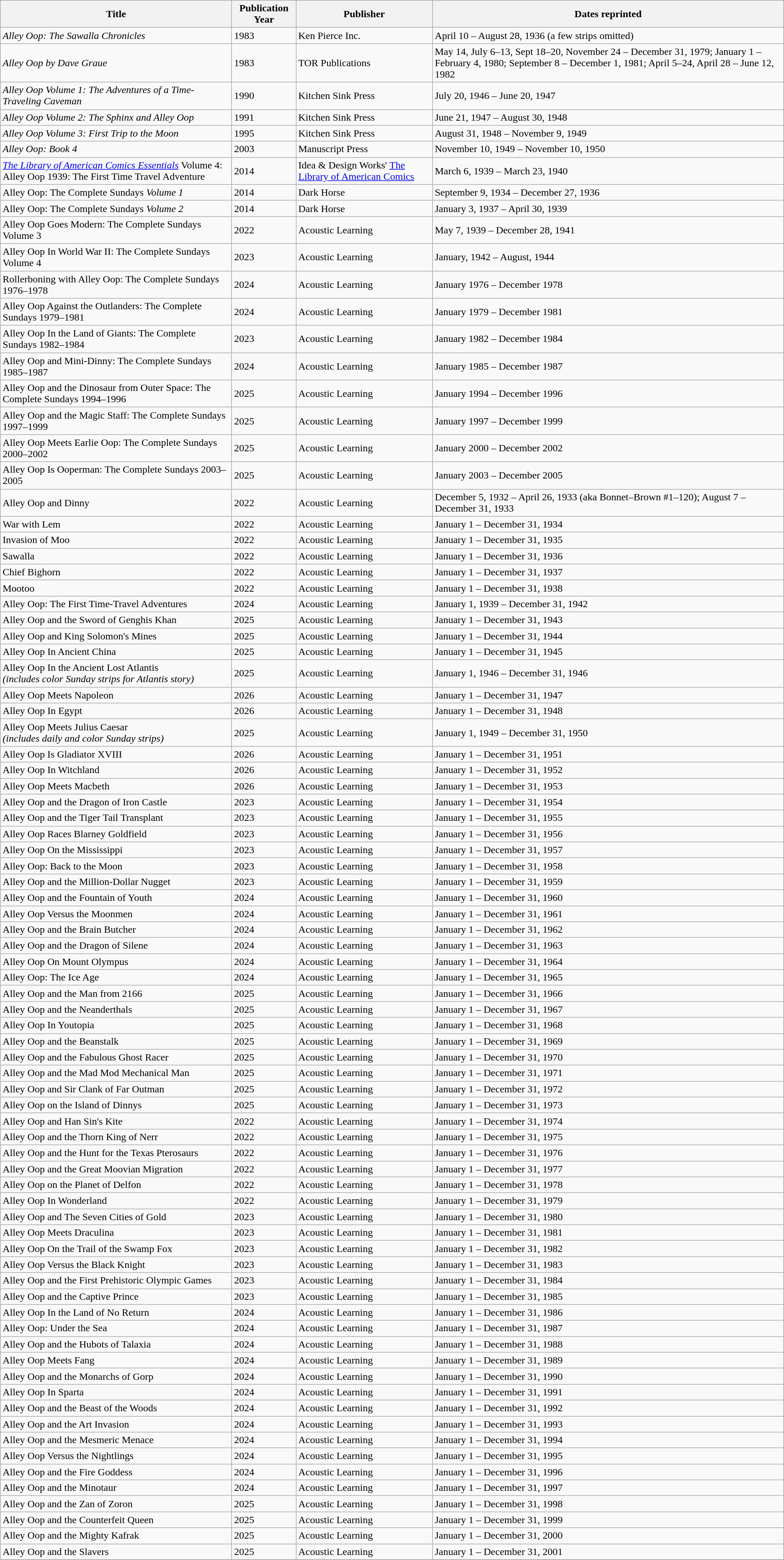<table class="wikitable mw-collapsible mw-collapsed">
<tr>
<th>Title</th>
<th>Publication Year</th>
<th>Publisher</th>
<th>Dates reprinted</th>
</tr>
<tr>
<td><em>Alley Oop: The Sawalla Chronicles</em></td>
<td>1983</td>
<td>Ken Pierce Inc.</td>
<td>April 10 – August 28, 1936 (a few strips omitted)</td>
</tr>
<tr>
<td><em>Alley Oop by Dave Graue</em></td>
<td>1983</td>
<td>TOR Publications</td>
<td>May 14, July 6–13, Sept 18–20, November 24 – December 31, 1979; January 1 – February 4, 1980; September 8 – December 1, 1981; April 5–24, April 28 – June 12, 1982</td>
</tr>
<tr>
<td><em>Alley Oop Volume 1: The Adventures of a Time-Traveling Caveman</em></td>
<td>1990</td>
<td>Kitchen Sink Press</td>
<td>July 20, 1946 – June 20, 1947</td>
</tr>
<tr>
<td><em>Alley Oop Volume 2: The Sphinx and Alley Oop</em></td>
<td>1991</td>
<td>Kitchen Sink Press</td>
<td>June 21, 1947 – August 30, 1948</td>
</tr>
<tr>
<td><em>Alley Oop Volume 3: First Trip to the Moon</em></td>
<td>1995</td>
<td>Kitchen Sink Press</td>
<td>August 31, 1948 – November 9, 1949</td>
</tr>
<tr>
<td><em>Alley Oop: Book 4</em></td>
<td>2003</td>
<td>Manuscript Press</td>
<td>November 10, 1949 – November 10, 1950</td>
</tr>
<tr>
<td><em><a href='#'>The Library of American Comics Essentials</a></em> Volume 4: Alley Oop 1939: The First Time Travel Adventure<em></td>
<td>2014</td>
<td>Idea & Design Works' <a href='#'>The Library of American Comics</a></td>
<td>March 6, 1939 – March 23, 1940</td>
</tr>
<tr>
<td></em>Alley Oop: The Complete Sundays<em> Volume 1</td>
<td>2014</td>
<td>Dark Horse</td>
<td>September 9, 1934 – December 27, 1936</td>
</tr>
<tr>
<td></em>Alley Oop: The Complete Sundays<em> Volume 2</td>
<td>2014</td>
<td>Dark Horse</td>
<td>January 3, 1937 – April 30, 1939</td>
</tr>
<tr>
<td></em>Alley Oop Goes Modern: The Complete Sundays Volume 3<em></td>
<td>2022</td>
<td>Acoustic Learning</td>
<td>May 7, 1939 – December 28, 1941</td>
</tr>
<tr>
<td></em>Alley Oop In World War II: The Complete Sundays Volume 4<em></td>
<td>2023</td>
<td>Acoustic Learning</td>
<td>January, 1942 – August, 1944</td>
</tr>
<tr>
<td></em>Rollerboning with Alley Oop: The Complete Sundays 1976–1978<em></td>
<td>2024</td>
<td>Acoustic Learning</td>
<td>January 1976 – December 1978</td>
</tr>
<tr>
<td></em>Alley Oop Against the Outlanders: The Complete Sundays 1979–1981<em></td>
<td>2024</td>
<td>Acoustic Learning</td>
<td>January 1979 – December 1981</td>
</tr>
<tr>
<td></em>Alley Oop In the Land of Giants: The Complete Sundays 1982–1984<em></td>
<td>2023</td>
<td>Acoustic Learning</td>
<td>January 1982 – December 1984</td>
</tr>
<tr>
<td></em>Alley Oop and Mini-Dinny: The Complete Sundays 1985–1987<em></td>
<td>2024</td>
<td>Acoustic Learning</td>
<td>January 1985 – December 1987</td>
</tr>
<tr>
<td></em>Alley Oop and the Dinosaur from Outer Space: The Complete Sundays 1994–1996<em></td>
<td>2025</td>
<td>Acoustic Learning</td>
<td>January 1994 – December 1996</td>
</tr>
<tr>
<td></em>Alley Oop and the Magic Staff: The Complete Sundays 1997–1999<em></td>
<td>2025</td>
<td>Acoustic Learning</td>
<td>January 1997 – December 1999</td>
</tr>
<tr>
<td></em>Alley Oop Meets Earlie Oop: The Complete Sundays 2000–2002<em></td>
<td>2025</td>
<td>Acoustic Learning</td>
<td>January 2000 – December 2002</td>
</tr>
<tr>
<td></em>Alley Oop Is Ooperman: The Complete Sundays 2003–2005<em></td>
<td>2025</td>
<td>Acoustic Learning</td>
<td>January 2003 – December 2005</td>
</tr>
<tr>
<td></em>Alley Oop and Dinny<em></td>
<td>2022</td>
<td>Acoustic Learning</td>
<td>December 5, 1932 – April 26, 1933 (aka Bonnet–Brown #1–120); August 7 – December 31, 1933</td>
</tr>
<tr>
<td></em>War with Lem<em></td>
<td>2022</td>
<td>Acoustic Learning</td>
<td>January 1 – December 31, 1934</td>
</tr>
<tr>
<td></em>Invasion of Moo<em></td>
<td>2022</td>
<td>Acoustic Learning</td>
<td>January 1 – December 31, 1935</td>
</tr>
<tr>
<td></em>Sawalla<em></td>
<td>2022</td>
<td>Acoustic Learning</td>
<td>January 1 – December 31, 1936</td>
</tr>
<tr>
<td></em>Chief Bighorn<em></td>
<td>2022</td>
<td>Acoustic Learning</td>
<td>January 1 – December 31, 1937</td>
</tr>
<tr>
<td></em>Mootoo<em></td>
<td>2022</td>
<td>Acoustic Learning</td>
<td>January 1 – December 31, 1938</td>
</tr>
<tr>
<td></em>Alley Oop: The First Time-Travel Adventures<em></td>
<td>2024</td>
<td>Acoustic Learning</td>
<td>January 1, 1939 – December 31, 1942</td>
</tr>
<tr>
<td></em>Alley Oop and the Sword of Genghis Khan<em></td>
<td>2025</td>
<td>Acoustic Learning</td>
<td>January 1 – December 31, 1943</td>
</tr>
<tr>
<td></em>Alley Oop and King Solomon's Mines<em></td>
<td>2025</td>
<td>Acoustic Learning</td>
<td>January 1 – December 31, 1944</td>
</tr>
<tr>
<td></em>Alley Oop In Ancient China<em></td>
<td>2025</td>
<td>Acoustic Learning</td>
<td>January 1 – December 31, 1945</td>
</tr>
<tr>
<td></em>Alley Oop In the Ancient Lost Atlantis<em><br>(includes color Sunday strips for Atlantis story)</td>
<td>2025</td>
<td>Acoustic Learning</td>
<td>January 1, 1946 – December 31, 1946</td>
</tr>
<tr>
<td></em>Alley Oop Meets Napoleon<em></td>
<td>2026</td>
<td>Acoustic Learning</td>
<td>January 1 – December 31, 1947</td>
</tr>
<tr>
<td></em>Alley Oop In Egypt<em></td>
<td>2026</td>
<td>Acoustic Learning</td>
<td>January 1 – December 31, 1948</td>
</tr>
<tr>
<td></em>Alley Oop Meets Julius Caesar<em><br>(includes daily and color Sunday strips)</td>
<td>2025</td>
<td>Acoustic Learning</td>
<td>January 1, 1949 – December 31, 1950</td>
</tr>
<tr>
<td></em>Alley Oop Is Gladiator XVIII<em></td>
<td>2026</td>
<td>Acoustic Learning</td>
<td>January 1 – December 31, 1951</td>
</tr>
<tr>
<td></em>Alley Oop In Witchland<em></td>
<td>2026</td>
<td>Acoustic Learning</td>
<td>January 1 – December 31, 1952</td>
</tr>
<tr>
<td></em>Alley Oop Meets Macbeth<em></td>
<td>2026</td>
<td>Acoustic Learning</td>
<td>January 1 – December 31, 1953</td>
</tr>
<tr>
<td></em>Alley Oop and the Dragon of Iron Castle<em></td>
<td>2023</td>
<td>Acoustic Learning</td>
<td>January 1 – December 31, 1954</td>
</tr>
<tr>
<td></em>Alley Oop and the Tiger Tail Transplant<em></td>
<td>2023</td>
<td>Acoustic Learning</td>
<td>January 1 – December 31, 1955</td>
</tr>
<tr>
<td></em>Alley Oop Races Blarney Goldfield<em></td>
<td>2023</td>
<td>Acoustic Learning</td>
<td>January 1 – December 31, 1956</td>
</tr>
<tr>
<td></em>Alley Oop On the Mississippi<em></td>
<td>2023</td>
<td>Acoustic Learning</td>
<td>January 1 – December 31, 1957</td>
</tr>
<tr>
<td></em>Alley Oop: Back to the Moon<em></td>
<td>2023</td>
<td>Acoustic Learning</td>
<td>January 1 – December 31, 1958</td>
</tr>
<tr>
<td></em>Alley Oop and the Million-Dollar Nugget<em></td>
<td>2023</td>
<td>Acoustic Learning</td>
<td>January 1 – December 31, 1959</td>
</tr>
<tr>
<td></em>Alley Oop and the Fountain of Youth<em></td>
<td>2024</td>
<td>Acoustic Learning</td>
<td>January 1 – December 31, 1960</td>
</tr>
<tr>
<td></em>Alley Oop Versus the Moonmen<em></td>
<td>2024</td>
<td>Acoustic Learning</td>
<td>January 1 – December 31, 1961</td>
</tr>
<tr>
<td></em>Alley Oop and the Brain Butcher<em></td>
<td>2024</td>
<td>Acoustic Learning</td>
<td>January 1 – December 31, 1962</td>
</tr>
<tr>
<td></em>Alley Oop and the Dragon of Silene<em></td>
<td>2024</td>
<td>Acoustic Learning</td>
<td>January 1 – December 31, 1963</td>
</tr>
<tr>
<td></em>Alley Oop On Mount Olympus<em></td>
<td>2024</td>
<td>Acoustic Learning</td>
<td>January 1 – December 31, 1964</td>
</tr>
<tr>
<td></em>Alley Oop: The Ice Age<em></td>
<td>2024</td>
<td>Acoustic Learning</td>
<td>January 1 – December 31, 1965</td>
</tr>
<tr>
<td></em>Alley Oop and the Man from 2166<em></td>
<td>2025</td>
<td>Acoustic Learning</td>
<td>January 1 – December 31, 1966</td>
</tr>
<tr>
<td></em>Alley Oop and the Neanderthals<em></td>
<td>2025</td>
<td>Acoustic Learning</td>
<td>January 1 – December 31, 1967</td>
</tr>
<tr>
<td></em>Alley Oop In Youtopia<em></td>
<td>2025</td>
<td>Acoustic Learning</td>
<td>January 1 – December 31, 1968</td>
</tr>
<tr>
<td></em>Alley Oop and the Beanstalk<em></td>
<td>2025</td>
<td>Acoustic Learning</td>
<td>January 1 – December 31, 1969</td>
</tr>
<tr>
<td></em>Alley Oop and the Fabulous Ghost Racer<em></td>
<td>2025</td>
<td>Acoustic Learning</td>
<td>January 1 – December 31, 1970</td>
</tr>
<tr>
<td></em>Alley Oop and the Mad Mod Mechanical Man<em></td>
<td>2025</td>
<td>Acoustic Learning</td>
<td>January 1 – December 31, 1971</td>
</tr>
<tr>
<td></em>Alley Oop and Sir Clank of Far Outman<em></td>
<td>2025</td>
<td>Acoustic Learning</td>
<td>January 1 – December 31, 1972</td>
</tr>
<tr>
<td></em>Alley Oop on the Island of Dinnys<em></td>
<td>2025</td>
<td>Acoustic Learning</td>
<td>January 1 – December 31, 1973</td>
</tr>
<tr>
<td></em>Alley Oop and Han Sin's Kite<em></td>
<td>2022</td>
<td>Acoustic Learning</td>
<td>January 1 – December 31, 1974</td>
</tr>
<tr>
<td></em>Alley Oop and the Thorn King of Nerr<em></td>
<td>2022</td>
<td>Acoustic Learning</td>
<td>January 1 – December 31, 1975</td>
</tr>
<tr>
<td></em>Alley Oop and the Hunt for the Texas Pterosaurs<em></td>
<td>2022</td>
<td>Acoustic Learning</td>
<td>January 1 – December 31, 1976</td>
</tr>
<tr>
<td></em>Alley Oop and the Great Moovian Migration<em></td>
<td>2022</td>
<td>Acoustic Learning</td>
<td>January 1 – December 31, 1977</td>
</tr>
<tr>
<td></em>Alley Oop on the Planet of Delfon<em></td>
<td>2022</td>
<td>Acoustic Learning</td>
<td>January 1 – December 31, 1978</td>
</tr>
<tr>
<td></em>Alley Oop In Wonderland<em></td>
<td>2022</td>
<td>Acoustic Learning</td>
<td>January 1 – December 31, 1979</td>
</tr>
<tr>
<td></em>Alley Oop and The Seven Cities of Gold<em></td>
<td>2023</td>
<td>Acoustic Learning</td>
<td>January 1 – December 31, 1980</td>
</tr>
<tr>
<td></em>Alley Oop Meets Draculina<em></td>
<td>2023</td>
<td>Acoustic Learning</td>
<td>January 1 – December 31, 1981</td>
</tr>
<tr>
<td></em>Alley Oop On the Trail of the Swamp Fox<em></td>
<td>2023</td>
<td>Acoustic Learning</td>
<td>January 1 – December 31, 1982</td>
</tr>
<tr>
<td></em>Alley Oop Versus the Black Knight<em></td>
<td>2023</td>
<td>Acoustic Learning</td>
<td>January 1 – December 31, 1983</td>
</tr>
<tr>
<td></em>Alley Oop and the First Prehistoric Olympic Games<em></td>
<td>2023</td>
<td>Acoustic Learning</td>
<td>January 1 – December 31, 1984</td>
</tr>
<tr>
<td></em>Alley Oop and the Captive Prince<em></td>
<td>2023</td>
<td>Acoustic Learning</td>
<td>January 1 – December 31, 1985</td>
</tr>
<tr>
<td></em>Alley Oop In the Land of No Return<em></td>
<td>2024</td>
<td>Acoustic Learning</td>
<td>January 1 – December 31, 1986</td>
</tr>
<tr>
<td></em>Alley Oop: Under the Sea<em></td>
<td>2024</td>
<td>Acoustic Learning</td>
<td>January 1 – December 31, 1987</td>
</tr>
<tr>
<td></em>Alley Oop and the Hubots of Talaxia<em></td>
<td>2024</td>
<td>Acoustic Learning</td>
<td>January 1 – December 31, 1988</td>
</tr>
<tr>
<td></em>Alley Oop Meets Fang<em></td>
<td>2024</td>
<td>Acoustic Learning</td>
<td>January 1 – December 31, 1989</td>
</tr>
<tr>
<td></em>Alley Oop and the Monarchs of Gorp<em></td>
<td>2024</td>
<td>Acoustic Learning</td>
<td>January 1 – December 31, 1990</td>
</tr>
<tr>
<td></em>Alley Oop In Sparta<em></td>
<td>2024</td>
<td>Acoustic Learning</td>
<td>January 1 – December 31, 1991</td>
</tr>
<tr>
<td></em>Alley Oop and the Beast of the Woods<em></td>
<td>2024</td>
<td>Acoustic Learning</td>
<td>January 1 – December 31, 1992</td>
</tr>
<tr>
<td></em>Alley Oop and the Art Invasion<em></td>
<td>2024</td>
<td>Acoustic Learning</td>
<td>January 1 – December 31, 1993</td>
</tr>
<tr>
<td></em>Alley Oop and the Mesmeric Menace<em></td>
<td>2024</td>
<td>Acoustic Learning</td>
<td>January 1 – December 31, 1994</td>
</tr>
<tr>
<td></em>Alley Oop Versus the Nightlings<em></td>
<td>2024</td>
<td>Acoustic Learning</td>
<td>January 1 – December 31, 1995</td>
</tr>
<tr>
<td></em>Alley Oop and the Fire Goddess<em></td>
<td>2024</td>
<td>Acoustic Learning</td>
<td>January 1 – December 31, 1996</td>
</tr>
<tr>
<td></em>Alley Oop and the Minotaur<em></td>
<td>2024</td>
<td>Acoustic Learning</td>
<td>January 1 – December 31, 1997</td>
</tr>
<tr>
<td></em>Alley Oop and the Zan of Zoron<em></td>
<td>2025</td>
<td>Acoustic Learning</td>
<td>January 1 – December 31, 1998</td>
</tr>
<tr>
<td></em>Alley Oop and the Counterfeit Queen<em></td>
<td>2025</td>
<td>Acoustic Learning</td>
<td>January 1 – December 31, 1999</td>
</tr>
<tr>
<td></em>Alley Oop and the Mighty Kafrak<em></td>
<td>2025</td>
<td>Acoustic Learning</td>
<td>January 1 – December 31, 2000</td>
</tr>
<tr>
<td></em>Alley Oop and the Slavers<em></td>
<td>2025</td>
<td>Acoustic Learning</td>
<td>January 1 – December 31, 2001</td>
</tr>
<tr>
</tr>
</table>
